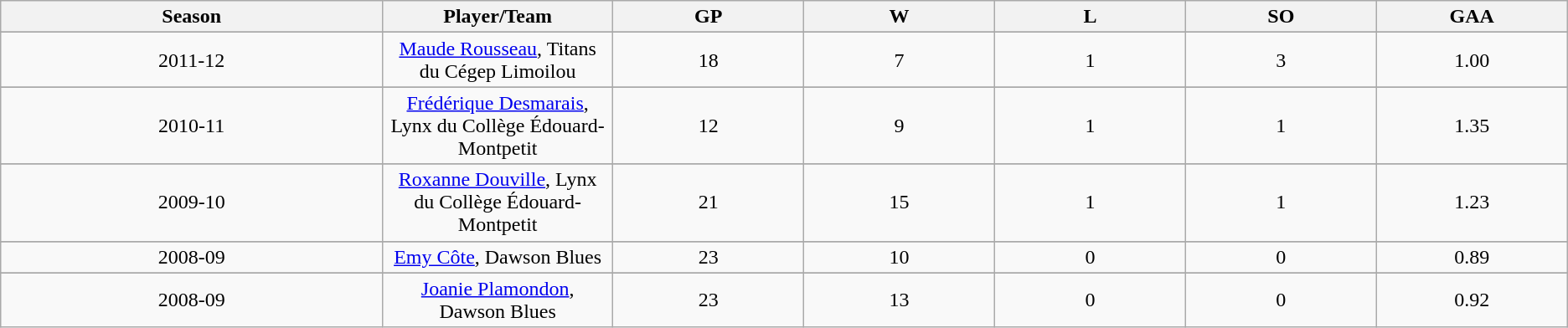<table class="wikitable" style="text-align:center">
<tr>
<th width=10%>Season</th>
<th width=5%>Player/Team</th>
<th width=5%>GP</th>
<th width=5%>W</th>
<th width=5%>L</th>
<th width=5%>SO</th>
<th width=5%>GAA</th>
</tr>
<tr>
</tr>
<tr>
<td>2011-12</td>
<td><a href='#'>Maude Rousseau</a>, Titans du Cégep Limoilou</td>
<td>18</td>
<td>7</td>
<td>1</td>
<td>3</td>
<td>1.00</td>
</tr>
<tr>
</tr>
<tr>
<td>2010-11</td>
<td><a href='#'>Frédérique Desmarais</a>, Lynx du Collège Édouard-Montpetit</td>
<td>12</td>
<td>9</td>
<td>1</td>
<td>1</td>
<td>1.35</td>
</tr>
<tr>
</tr>
<tr>
<td>2009-10</td>
<td><a href='#'>Roxanne Douville</a>, Lynx du Collège Édouard-Montpetit</td>
<td>21</td>
<td>15</td>
<td>1</td>
<td>1</td>
<td>1.23</td>
</tr>
<tr>
</tr>
<tr>
<td>2008-09</td>
<td><a href='#'>Emy Côte</a>, Dawson Blues</td>
<td>23</td>
<td>10</td>
<td>0</td>
<td>0</td>
<td>0.89</td>
</tr>
<tr>
</tr>
<tr>
<td>2008-09</td>
<td><a href='#'>Joanie Plamondon</a>, Dawson Blues</td>
<td>23</td>
<td>13</td>
<td>0</td>
<td>0</td>
<td>0.92</td>
</tr>
</table>
